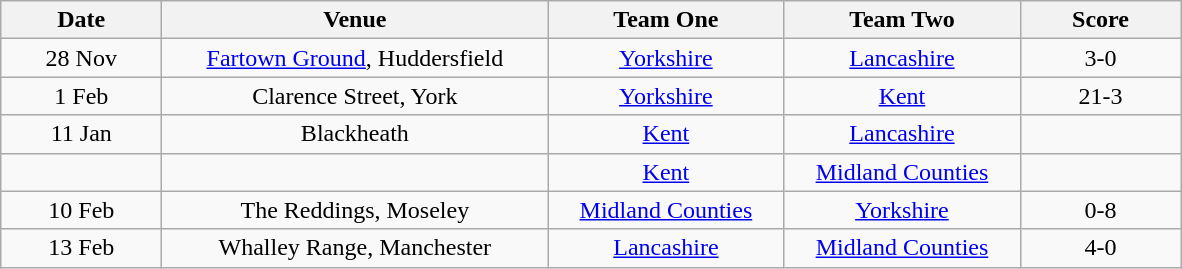<table class="wikitable" style="text-align: center">
<tr>
<th width=100>Date</th>
<th width=250>Venue</th>
<th width=150>Team One</th>
<th width=150>Team Two</th>
<th width=100>Score</th>
</tr>
<tr>
<td>28 Nov</td>
<td><a href='#'>Fartown Ground</a>, Huddersfield</td>
<td><a href='#'>Yorkshire</a></td>
<td><a href='#'>Lancashire</a></td>
<td>3-0</td>
</tr>
<tr>
<td>1 Feb</td>
<td>Clarence Street, York</td>
<td><a href='#'>Yorkshire</a></td>
<td><a href='#'>Kent</a></td>
<td>21-3</td>
</tr>
<tr>
<td>11 Jan</td>
<td>Blackheath</td>
<td><a href='#'>Kent</a></td>
<td><a href='#'>Lancashire</a></td>
<td></td>
</tr>
<tr>
<td></td>
<td></td>
<td><a href='#'>Kent</a></td>
<td><a href='#'>Midland Counties</a></td>
<td></td>
</tr>
<tr>
<td>10 Feb</td>
<td>The Reddings, Moseley</td>
<td><a href='#'>Midland Counties</a></td>
<td><a href='#'>Yorkshire</a></td>
<td>0-8</td>
</tr>
<tr>
<td>13 Feb</td>
<td>Whalley Range, Manchester</td>
<td><a href='#'>Lancashire</a></td>
<td><a href='#'>Midland Counties</a></td>
<td>4-0</td>
</tr>
</table>
